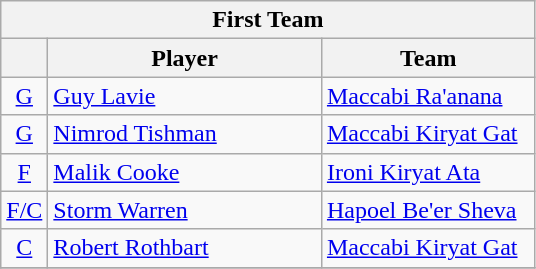<table class="wikitable sortable">
<tr>
<th ! colspan=3>First Team</th>
</tr>
<tr>
<th align="center"></th>
<th style="text-align:center;width:175px;">Player</th>
<th style="text-align:center;width:135px;">Team</th>
</tr>
<tr>
<td align=center><a href='#'>G</a></td>
<td> <a href='#'>Guy Lavie</a></td>
<td><a href='#'>Maccabi Ra'anana</a></td>
</tr>
<tr>
<td align=center><a href='#'>G</a></td>
<td> <a href='#'>Nimrod Tishman</a></td>
<td><a href='#'>Maccabi Kiryat Gat</a></td>
</tr>
<tr>
<td align=center><a href='#'>F</a></td>
<td> <a href='#'>Malik Cooke</a></td>
<td><a href='#'>Ironi Kiryat Ata</a></td>
</tr>
<tr>
<td align=center><a href='#'>F/C</a></td>
<td> <a href='#'>Storm Warren</a></td>
<td><a href='#'>Hapoel Be'er Sheva</a></td>
</tr>
<tr>
<td align=center><a href='#'>C</a></td>
<td> <a href='#'>Robert Rothbart</a></td>
<td><a href='#'>Maccabi Kiryat Gat</a></td>
</tr>
<tr>
</tr>
</table>
